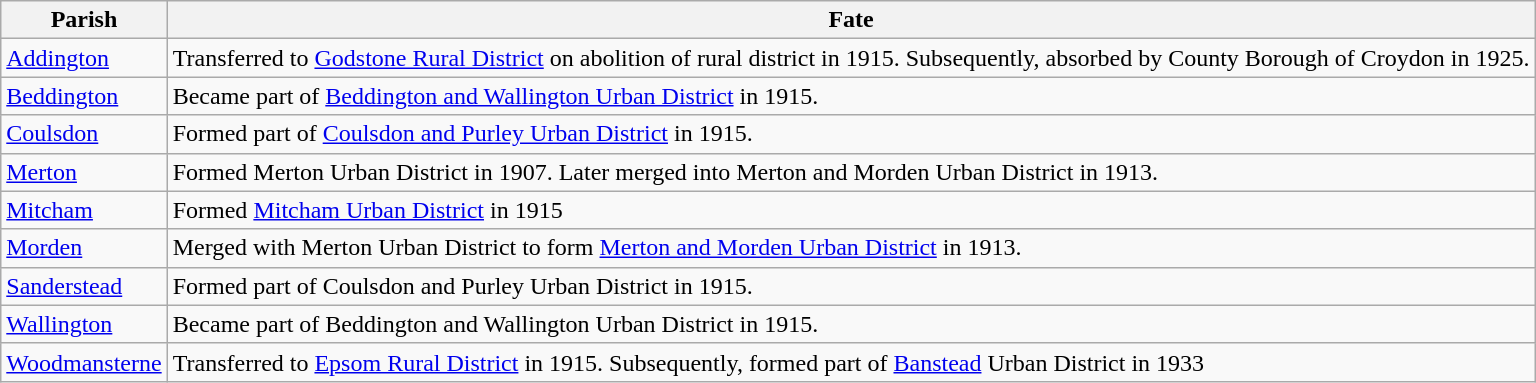<table class="wikitable">
<tr>
<th>Parish</th>
<th>Fate</th>
</tr>
<tr>
<td><a href='#'>Addington</a></td>
<td>Transferred to <a href='#'>Godstone Rural District</a> on abolition of rural district in 1915. Subsequently, absorbed by County Borough of Croydon in 1925.</td>
</tr>
<tr>
<td><a href='#'>Beddington</a></td>
<td>Became part of <a href='#'>Beddington and Wallington Urban District</a> in 1915.</td>
</tr>
<tr>
<td><a href='#'>Coulsdon</a></td>
<td>Formed part of <a href='#'>Coulsdon and Purley Urban District</a> in 1915.</td>
</tr>
<tr>
<td><a href='#'>Merton</a></td>
<td>Formed Merton Urban District in 1907. Later merged into Merton and Morden Urban District in 1913.</td>
</tr>
<tr>
<td><a href='#'>Mitcham</a></td>
<td>Formed <a href='#'>Mitcham Urban District</a> in 1915</td>
</tr>
<tr>
<td><a href='#'>Morden</a></td>
<td>Merged with Merton Urban District to form <a href='#'>Merton and Morden Urban District</a> in 1913.</td>
</tr>
<tr>
<td><a href='#'>Sanderstead</a></td>
<td>Formed part of Coulsdon and Purley Urban District in 1915.</td>
</tr>
<tr>
<td><a href='#'>Wallington</a></td>
<td>Became part of Beddington and Wallington Urban District in 1915.</td>
</tr>
<tr>
<td><a href='#'>Woodmansterne</a></td>
<td>Transferred to <a href='#'>Epsom Rural District</a> in 1915. Subsequently, formed part of <a href='#'>Banstead</a> Urban District in 1933</td>
</tr>
</table>
